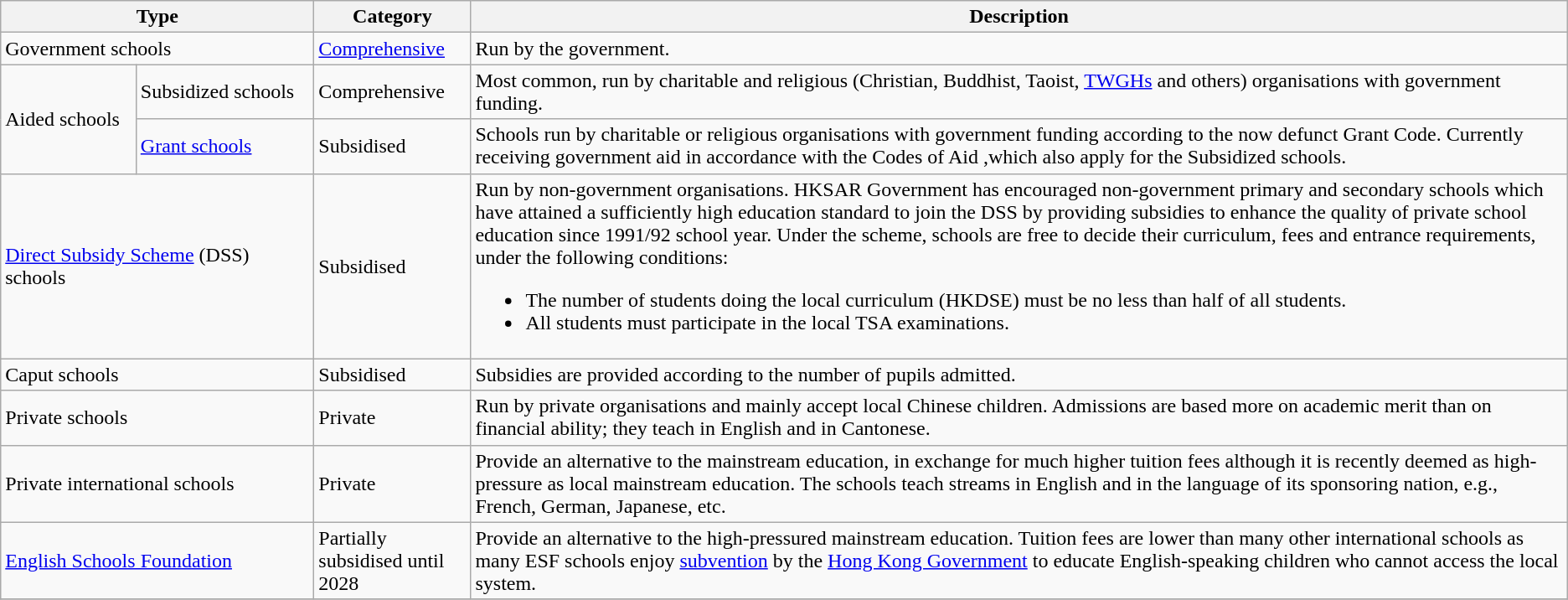<table class="wikitable">
<tr>
<th width=20% colspan="2">Type</th>
<th>Category</th>
<th width=70%>Description</th>
</tr>
<tr>
<td colspan="2">Government schools</td>
<td><a href='#'>Comprehensive</a></td>
<td>Run by the government.</td>
</tr>
<tr>
<td rowspan="2">Aided schools</td>
<td>Subsidized schools</td>
<td>Comprehensive</td>
<td>Most common, run by charitable and religious (Christian, Buddhist, Taoist, <a href='#'>TWGHs</a> and others) organisations with government funding.</td>
</tr>
<tr>
<td><a href='#'>Grant schools</a></td>
<td>Subsidised</td>
<td>Schools run by charitable or religious organisations with government funding according to the now defunct Grant Code. Currently receiving government aid in accordance with the Codes of Aid ,which also apply for the Subsidized schools.</td>
</tr>
<tr>
<td colspan="2"><a href='#'>Direct Subsidy Scheme</a> (DSS) schools</td>
<td>Subsidised</td>
<td>Run by non-government organisations. HKSAR Government has encouraged non-government primary and secondary schools which have attained a sufficiently high education standard to join the DSS by providing subsidies to enhance the quality of private school education since 1991/92 school year. Under the scheme, schools are free to decide their curriculum, fees and entrance requirements, under the following conditions:<br><ul><li>The number of students doing the local curriculum (HKDSE) must be no less than half of all students.</li><li>All students must participate in the local TSA examinations.</li></ul></td>
</tr>
<tr>
<td colspan="2">Caput schools</td>
<td>Subsidised</td>
<td>Subsidies are provided according to the number of pupils admitted.</td>
</tr>
<tr>
<td colspan="2">Private schools</td>
<td>Private</td>
<td>Run by private organisations and mainly accept local Chinese children. Admissions are based more on academic merit than on financial ability; they teach in English and in Cantonese.</td>
</tr>
<tr>
<td colspan="2">Private international schools</td>
<td>Private</td>
<td>Provide an alternative to the mainstream education, in exchange for much higher tuition fees although it is recently deemed as high-pressure as local mainstream education. The schools teach streams in English and in the language of its sponsoring nation, e.g., French, German, Japanese, etc.</td>
</tr>
<tr>
<td colspan="2"><a href='#'>English Schools Foundation</a></td>
<td>Partially subsidised until 2028</td>
<td>Provide an alternative to the high-pressured mainstream education. Tuition fees are lower than many other international schools as many ESF schools enjoy <a href='#'>subvention</a> by the <a href='#'>Hong Kong Government</a> to educate English-speaking children who cannot access the local system.</td>
</tr>
<tr>
</tr>
</table>
